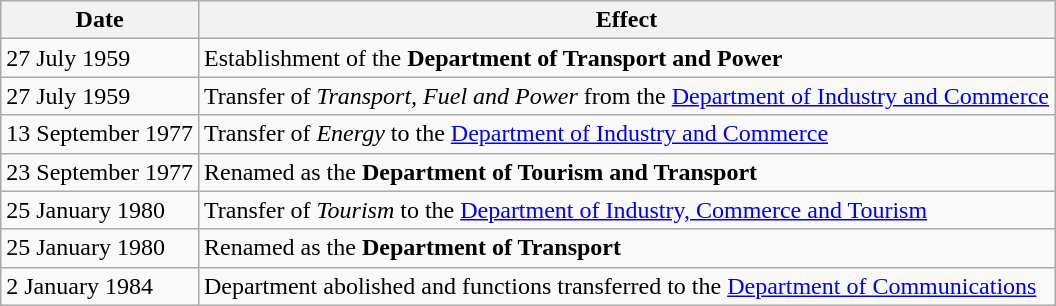<table class="wikitable">
<tr>
<th>Date</th>
<th>Effect</th>
</tr>
<tr>
<td>27 July 1959</td>
<td>Establishment of the <strong>Department of Transport and Power</strong></td>
</tr>
<tr>
<td>27 July 1959</td>
<td>Transfer of <em>Transport, Fuel and Power</em> from the <a href='#'>Department of Industry and Commerce</a></td>
</tr>
<tr>
<td>13 September 1977</td>
<td>Transfer of <em>Energy</em> to the <a href='#'>Department of Industry and Commerce</a></td>
</tr>
<tr>
<td>23 September 1977</td>
<td>Renamed as the <strong>Department of Tourism and Transport</strong></td>
</tr>
<tr>
<td>25 January 1980</td>
<td>Transfer of <em>Tourism</em> to the <a href='#'>Department of Industry, Commerce and Tourism</a></td>
</tr>
<tr>
<td>25 January 1980</td>
<td>Renamed as the <strong>Department of Transport</strong></td>
</tr>
<tr>
<td>2 January 1984</td>
<td>Department abolished and functions transferred to the <a href='#'>Department of Communications</a></td>
</tr>
</table>
